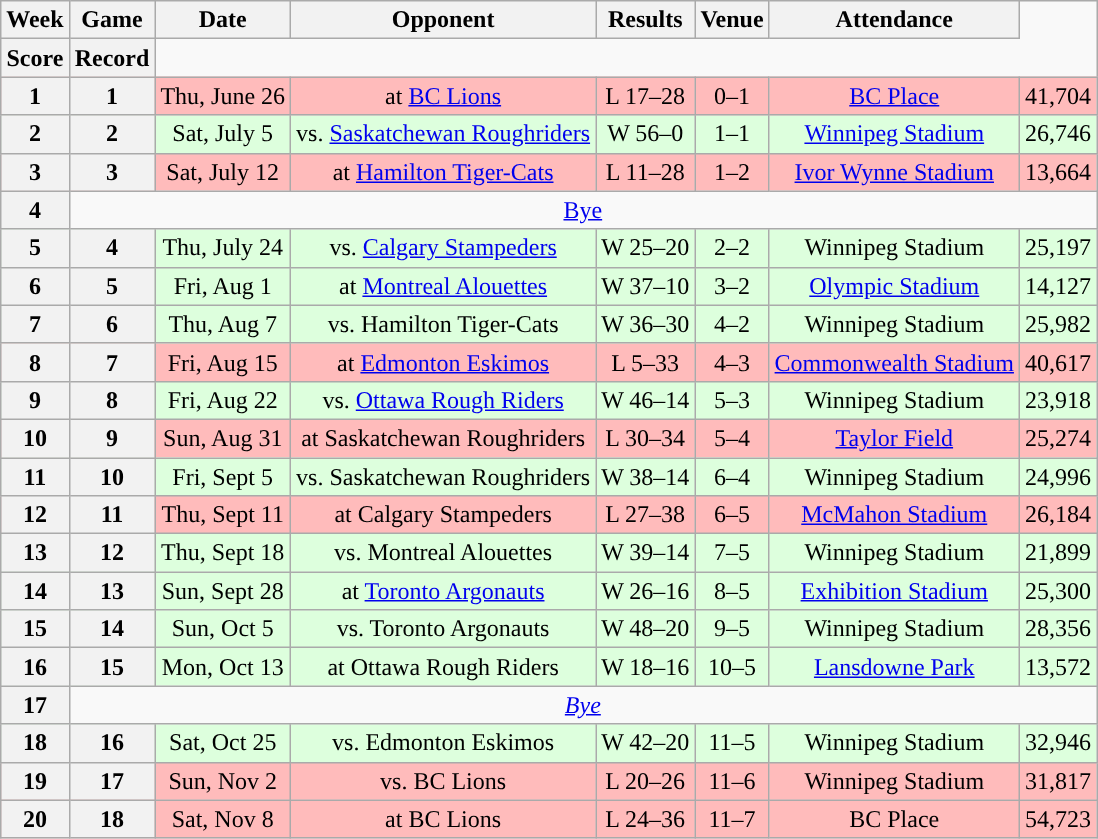<table class="wikitable" style="text-align:center">
<tr>
<th>Week</th>
<th>Game</th>
<th>Date</th>
<th>Opponent</th>
<th>Results</th>
<th>Venue</th>
<th>Attendance</th>
</tr>
<tr>
<th>Score</th>
<th>Record</th>
</tr>
<tr style="background:#ffbbbb">
<th>1</th>
<th>1</th>
<td>Thu, June 26</td>
<td>at <a href='#'>BC Lions</a></td>
<td>L 17–28</td>
<td>0–1</td>
<td><a href='#'>BC Place</a></td>
<td>41,704</td>
</tr>
<tr style="background:#ddffdd">
<th>2</th>
<th>2</th>
<td>Sat, July 5</td>
<td>vs. <a href='#'>Saskatchewan Roughriders</a></td>
<td>W 56–0</td>
<td>1–1</td>
<td><a href='#'>Winnipeg Stadium</a></td>
<td>26,746</td>
</tr>
<tr style="background:#ffbbbb">
<th>3</th>
<th>3</th>
<td>Sat, July 12</td>
<td>at <a href='#'>Hamilton Tiger-Cats</a></td>
<td>L 11–28</td>
<td>1–2</td>
<td><a href='#'>Ivor Wynne Stadium</a></td>
<td>13,664</td>
</tr>
<tr>
<th>4</th>
<td colspan=7><a href='#'>Bye</a></td>
</tr>
<tr style="background:#ddffdd">
<th>5</th>
<th>4</th>
<td>Thu, July 24</td>
<td>vs. <a href='#'>Calgary Stampeders</a></td>
<td>W 25–20</td>
<td>2–2</td>
<td>Winnipeg Stadium</td>
<td>25,197</td>
</tr>
<tr style="background:#ddffdd">
<th>6</th>
<th>5</th>
<td>Fri, Aug 1</td>
<td>at <a href='#'>Montreal Alouettes</a></td>
<td>W 37–10</td>
<td>3–2</td>
<td><a href='#'>Olympic Stadium</a></td>
<td>14,127</td>
</tr>
<tr style="background:#ddffdd">
<th>7</th>
<th>6</th>
<td>Thu, Aug 7</td>
<td>vs. Hamilton Tiger-Cats</td>
<td>W 36–30</td>
<td>4–2</td>
<td>Winnipeg Stadium</td>
<td>25,982</td>
</tr>
<tr style="background:#ffbbbb">
<th>8</th>
<th>7</th>
<td>Fri, Aug 15</td>
<td>at <a href='#'>Edmonton Eskimos</a></td>
<td>L 5–33</td>
<td>4–3</td>
<td><a href='#'>Commonwealth Stadium</a></td>
<td>40,617</td>
</tr>
<tr style="background:#ddffdd">
<th>9</th>
<th>8</th>
<td>Fri, Aug 22</td>
<td>vs. <a href='#'>Ottawa Rough Riders</a></td>
<td>W 46–14</td>
<td>5–3</td>
<td>Winnipeg Stadium</td>
<td>23,918</td>
</tr>
<tr style="background:#ffbbbb">
<th>10</th>
<th>9</th>
<td>Sun, Aug 31</td>
<td>at Saskatchewan Roughriders</td>
<td>L 30–34</td>
<td>5–4</td>
<td><a href='#'>Taylor Field</a></td>
<td>25,274</td>
</tr>
<tr style="background:#ddffdd">
<th>11</th>
<th>10</th>
<td>Fri, Sept 5</td>
<td>vs. Saskatchewan Roughriders</td>
<td>W 38–14</td>
<td>6–4</td>
<td>Winnipeg Stadium</td>
<td>24,996</td>
</tr>
<tr style="background:#ffbbbb">
<th>12</th>
<th>11</th>
<td>Thu, Sept 11</td>
<td>at Calgary Stampeders</td>
<td>L 27–38</td>
<td>6–5</td>
<td><a href='#'>McMahon Stadium</a></td>
<td>26,184</td>
</tr>
<tr style="background:#ddffdd">
<th>13</th>
<th>12</th>
<td>Thu, Sept 18</td>
<td>vs. Montreal Alouettes</td>
<td>W 39–14</td>
<td>7–5</td>
<td>Winnipeg Stadium</td>
<td>21,899</td>
</tr>
<tr style="background:#ddffdd">
<th>14</th>
<th>13</th>
<td>Sun, Sept 28</td>
<td>at <a href='#'>Toronto Argonauts</a></td>
<td>W 26–16</td>
<td>8–5</td>
<td><a href='#'>Exhibition Stadium</a></td>
<td>25,300</td>
</tr>
<tr style="background:#ddffdd">
<th>15</th>
<th>14</th>
<td>Sun, Oct 5</td>
<td>vs. Toronto Argonauts</td>
<td>W 48–20</td>
<td>9–5</td>
<td>Winnipeg Stadium</td>
<td>28,356</td>
</tr>
<tr style="background:#ddffdd">
<th>16</th>
<th>15</th>
<td>Mon, Oct 13</td>
<td>at Ottawa Rough Riders</td>
<td>W 18–16</td>
<td>10–5</td>
<td><a href='#'>Lansdowne Park</a></td>
<td>13,572</td>
</tr>
<tr>
<th>17</th>
<td colspan=7><em><a href='#'>Bye</a></em></td>
</tr>
<tr style="background:#ddffdd">
<th>18</th>
<th>16</th>
<td>Sat, Oct 25</td>
<td>vs. Edmonton Eskimos</td>
<td>W 42–20</td>
<td>11–5</td>
<td>Winnipeg Stadium</td>
<td>32,946</td>
</tr>
<tr style="background:#ffbbbb">
<th>19</th>
<th>17</th>
<td>Sun, Nov 2</td>
<td>vs. BC Lions</td>
<td>L 20–26</td>
<td>11–6</td>
<td>Winnipeg Stadium</td>
<td>31,817</td>
</tr>
<tr style="background:#ffbbbb">
<th>20</th>
<th>18</th>
<td>Sat, Nov 8</td>
<td>at BC Lions</td>
<td>L 24–36</td>
<td>11–7</td>
<td>BC Place</td>
<td>54,723</td>
</tr>
</table>
